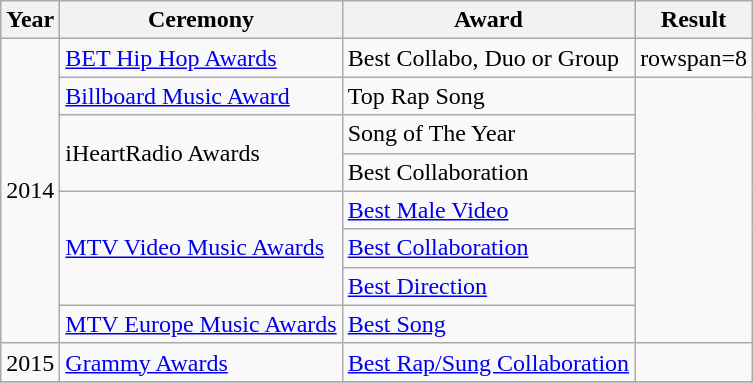<table class="wikitable">
<tr>
<th>Year</th>
<th>Ceremony</th>
<th>Award</th>
<th>Result</th>
</tr>
<tr>
<td rowspan="8">2014</td>
<td><a href='#'>BET Hip Hop Awards</a></td>
<td>Best Collabo, Duo or Group</td>
<td>rowspan=8 </td>
</tr>
<tr>
<td><a href='#'>Billboard Music Award</a></td>
<td>Top Rap Song</td>
</tr>
<tr>
<td rowspan="2">iHeartRadio Awards</td>
<td>Song of The Year</td>
</tr>
<tr>
<td>Best Collaboration</td>
</tr>
<tr>
<td rowspan="3"><a href='#'>MTV Video Music Awards</a></td>
<td><a href='#'>Best Male Video</a></td>
</tr>
<tr>
<td><a href='#'>Best Collaboration</a></td>
</tr>
<tr>
<td><a href='#'>Best Direction</a></td>
</tr>
<tr>
<td rowspan="1"><a href='#'>MTV Europe Music Awards</a></td>
<td><a href='#'>Best Song</a></td>
</tr>
<tr>
<td>2015</td>
<td><a href='#'>Grammy Awards</a></td>
<td><a href='#'>Best Rap/Sung Collaboration</a></td>
<td></td>
</tr>
<tr>
</tr>
</table>
